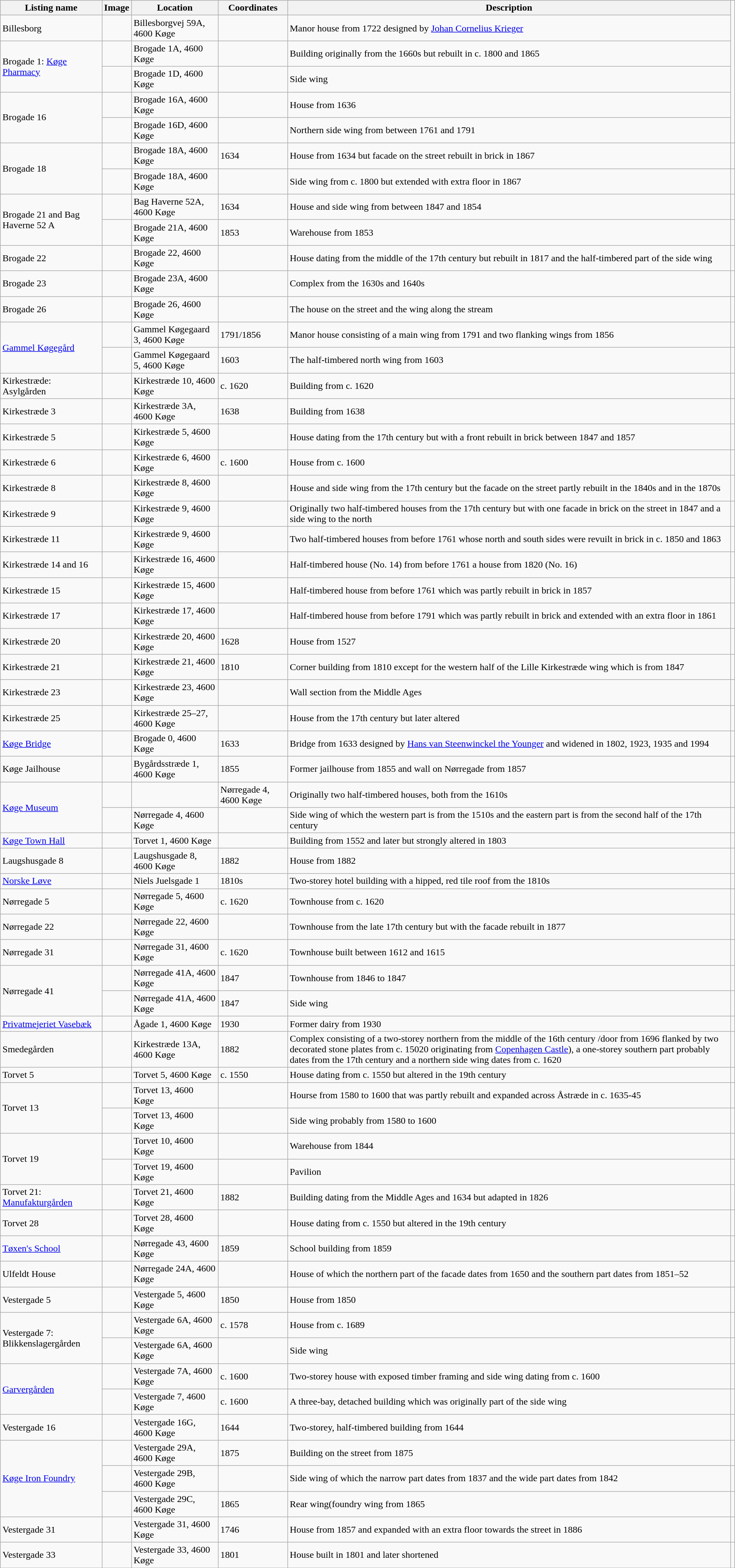<table class="wikitable sortable">
<tr>
<th>Listing name</th>
<th>Image</th>
<th>Location</th>
<th>Coordinates</th>
<th>Description</th>
</tr>
<tr>
<td>Billesborg</td>
<td></td>
<td>Billesborgvej 59A, 4600 Køge</td>
<td></td>
<td>Manor house from 1722 designed by <a href='#'>Johan Cornelius Krieger</a></td>
</tr>
<tr>
<td rowspan="2">Brogade 1: <a href='#'>Køge Pharmacy</a></td>
<td></td>
<td>Brogade 1A, 4600 Køge</td>
<td></td>
<td>Building originally from the 1660s but rebuilt in c. 1800 and 1865</td>
</tr>
<tr>
<td></td>
<td>Brogade 1D, 4600 Køge</td>
<td></td>
<td>Side wing</td>
</tr>
<tr>
<td rowspan="2">Brogade 16</td>
<td></td>
<td>Brogade 16A, 4600 Køge</td>
<td></td>
<td>House from 1636</td>
</tr>
<tr>
<td></td>
<td>Brogade 16D, 4600 Køge</td>
<td></td>
<td>Northern side wing from between 1761 and 1791</td>
</tr>
<tr>
<td rowspan="2">Brogade 18</td>
<td></td>
<td>Brogade 18A, 4600 Køge</td>
<td>1634</td>
<td>House from 1634 but facade on the street rebuilt in brick in 1867</td>
<td></td>
</tr>
<tr>
<td></td>
<td>Brogade 18A, 4600 Køge</td>
<td></td>
<td>Side wing from c. 1800 but extended with extra floor in 1867</td>
<td></td>
</tr>
<tr>
<td rowspan="2">Brogade 21 and Bag Haverne 52 A</td>
<td></td>
<td>Bag Haverne 52A, 4600 Køge</td>
<td>1634</td>
<td>House and side wing from between 1847 and 1854</td>
<td></td>
</tr>
<tr>
<td></td>
<td>Brogade 21A, 4600 Køge</td>
<td>1853</td>
<td>Warehouse from 1853</td>
<td></td>
</tr>
<tr>
<td>Brogade 22</td>
<td></td>
<td>Brogade 22, 4600 Køge</td>
<td></td>
<td>House dating from the middle of the 17th century but rebuilt in 1817 and the half-timbered part of the side wing</td>
<td></td>
</tr>
<tr>
<td>Brogade 23</td>
<td></td>
<td>Brogade 23A, 4600 Køge</td>
<td></td>
<td>Complex from the 1630s and 1640s</td>
<td></td>
</tr>
<tr>
<td>Brogade 26</td>
<td></td>
<td>Brogade 26, 4600 Køge</td>
<td></td>
<td>The house on the street and the wing along the stream</td>
<td></td>
</tr>
<tr>
<td rowspan="2"><a href='#'>Gammel Køgegård</a></td>
<td></td>
<td>Gammel Køgegaard 3, 4600 Køge</td>
<td>1791/1856</td>
<td>Manor house consisting of a main wing from 1791 and two flanking wings from 1856</td>
<td></td>
</tr>
<tr>
<td></td>
<td>Gammel Køgegaard 5, 4600 Køge</td>
<td>1603</td>
<td>The half-timbered north wing from 1603</td>
<td></td>
</tr>
<tr>
<td>Kirkestræde: <br>Asylgården</td>
<td></td>
<td>Kirkestræde 10, 4600 Køge</td>
<td>c. 1620</td>
<td>Building from c. 1620</td>
<td></td>
</tr>
<tr>
<td>Kirkestræde 3</td>
<td></td>
<td>Kirkestræde 3A, 4600 Køge</td>
<td>1638</td>
<td>Building from 1638</td>
<td></td>
</tr>
<tr>
<td>Kirkestræde 5</td>
<td></td>
<td>Kirkestræde 5, 4600 Køge</td>
<td></td>
<td>House dating from the 17th century but with a front rebuilt in brick between 1847 and 1857</td>
<td></td>
</tr>
<tr>
<td>Kirkestræde 6</td>
<td></td>
<td>Kirkestræde 6, 4600 Køge</td>
<td>c. 1600</td>
<td>House from c. 1600</td>
<td></td>
</tr>
<tr>
<td>Kirkestræde 8</td>
<td></td>
<td>Kirkestræde 8, 4600 Køge</td>
<td></td>
<td>House and side wing from the 17th century but the facade on the street partly rebuilt in the 1840s and in the 1870s</td>
<td></td>
</tr>
<tr>
<td>Kirkestræde 9</td>
<td></td>
<td>Kirkestræde 9, 4600 Køge</td>
<td></td>
<td>Originally two half-timbered houses from the 17th century but with one facade in brick on the street in 1847 and a side wing to the north</td>
<td></td>
</tr>
<tr>
<td>Kirkestræde 11</td>
<td></td>
<td>Kirkestræde 9, 4600 Køge</td>
<td></td>
<td>Two half-timbered houses from before 1761 whose north and south sides were revuilt in brick in c. 1850 and 1863</td>
<td></td>
</tr>
<tr>
<td>Kirkestræde 14 and 16</td>
<td></td>
<td>Kirkestræde 16, 4600 Køge</td>
<td></td>
<td>Half-timbered house (No. 14) from before 1761 a house from 1820 (No. 16)</td>
<td></td>
</tr>
<tr>
<td>Kirkestræde 15</td>
<td></td>
<td>Kirkestræde 15, 4600 Køge</td>
<td></td>
<td>Half-timbered house from before 1761 which was partly rebuilt in brick in 1857</td>
<td></td>
</tr>
<tr>
<td>Kirkestræde 17</td>
<td></td>
<td>Kirkestræde 17, 4600 Køge</td>
<td></td>
<td>Half-timbered house from before 1791 which was partly rebuilt in brick and extended with an extra floor in 1861</td>
<td></td>
</tr>
<tr>
<td>Kirkestræde 20</td>
<td></td>
<td>Kirkestræde 20, 4600 Køge</td>
<td>1628</td>
<td>House from 1527</td>
<td></td>
</tr>
<tr>
<td>Kirkestræde 21</td>
<td></td>
<td>Kirkestræde 21, 4600 Køge</td>
<td>1810</td>
<td>Corner building from 1810 except for the western half of the Lille Kirkestræde wing which is from 1847</td>
<td></td>
</tr>
<tr>
<td>Kirkestræde 23</td>
<td></td>
<td>Kirkestræde 23, 4600 Køge</td>
<td></td>
<td>Wall section from the Middle Ages</td>
<td></td>
</tr>
<tr>
<td>Kirkestræde 25</td>
<td></td>
<td>Kirkestræde 25–27, 4600 Køge</td>
<td></td>
<td>House from the 17th century but later altered</td>
<td></td>
</tr>
<tr>
<td><a href='#'>Køge Bridge</a></td>
<td></td>
<td>Brogade 0, 4600 Køge</td>
<td>1633</td>
<td>Bridge from 1633 designed by <a href='#'>Hans van Steenwinckel the Younger</a> and widened in 1802, 1923, 1935 and 1994</td>
<td></td>
</tr>
<tr>
<td>Køge Jailhouse</td>
<td></td>
<td>Bygårdsstræde 1, 4600 Køge</td>
<td>1855</td>
<td>Former jailhouse from 1855 and wall on Nørregade from 1857</td>
<td></td>
</tr>
<tr>
<td rowspan="2"><a href='#'>Køge Museum</a></td>
<td></td>
<td></td>
<td>Nørregade 4, 4600 Køge</td>
<td>Originally two half-timbered houses, both from the 1610s</td>
<td></td>
</tr>
<tr>
<td></td>
<td>Nørregade 4, 4600 Køge</td>
<td></td>
<td>Side wing of which the western part is from the 1510s and the eastern part is from the second half of the 17th century</td>
<td></td>
</tr>
<tr>
<td><a href='#'>Køge Town Hall</a></td>
<td></td>
<td>Torvet 1, 4600 Køge</td>
<td></td>
<td>Building from 1552 and later but strongly altered in 1803</td>
<td></td>
</tr>
<tr>
<td>Laugshusgade 8</td>
<td></td>
<td>Laugshusgade 8, 4600 Køge</td>
<td>1882</td>
<td>House from 1882</td>
<td></td>
</tr>
<tr>
<td><a href='#'>Norske Løve</a></td>
<td></td>
<td>Niels Juelsgade 1</td>
<td>1810s</td>
<td>Two-storey hotel building with a hipped, red tile roof from the 1810s</td>
<td></td>
</tr>
<tr>
<td>Nørregade 5</td>
<td></td>
<td>Nørregade 5, 4600 Køge</td>
<td>c. 1620</td>
<td>Townhouse from c. 1620</td>
<td></td>
</tr>
<tr>
<td>Nørregade 22</td>
<td></td>
<td>Nørregade 22, 4600 Køge</td>
<td></td>
<td>Townhouse from the late 17th century but with the facade rebuilt in 1877</td>
<td></td>
</tr>
<tr>
<td>Nørregade 31</td>
<td></td>
<td>Nørregade 31, 4600 Køge</td>
<td>c. 1620</td>
<td>Townhouse built between 1612 and 1615</td>
<td></td>
</tr>
<tr>
<td rowspan="2">Nørregade 41</td>
<td></td>
<td>Nørregade 41A, 4600 Køge</td>
<td>1847</td>
<td>Townhouse from 1846 to 1847</td>
<td></td>
</tr>
<tr>
<td></td>
<td>Nørregade 41A, 4600 Køge</td>
<td>1847</td>
<td>Side wing</td>
<td></td>
</tr>
<tr>
<td><a href='#'>Privatmejeriet Vasebæk</a></td>
<td></td>
<td>Ågade 1, 4600 Køge</td>
<td>1930</td>
<td>Former dairy from 1930</td>
<td></td>
</tr>
<tr>
<td>Smedegården</td>
<td></td>
<td>Kirkestræde 13A, 4600 Køge</td>
<td>1882</td>
<td>Complex consisting of a two-storey northern from the middle of the 16th century /door from 1696 flanked by two decorated stone plates from c. 15020 originating from <a href='#'>Copenhagen Castle</a>), a one-storey southern part probably dates from the 17th century and a northern side wing dates from c. 1620</td>
<td></td>
</tr>
<tr>
<td>Torvet 5</td>
<td></td>
<td>Torvet 5, 4600 Køge</td>
<td>c. 1550</td>
<td>House dating from c. 1550 but altered in the 19th century</td>
<td></td>
</tr>
<tr>
<td rowspan="2">Torvet 13</td>
<td></td>
<td>Torvet 13, 4600 Køge</td>
<td></td>
<td>Hourse from 1580 to 1600 that was partly rebuilt and expanded across Åstræde in c. 1635-45</td>
<td></td>
</tr>
<tr>
<td></td>
<td>Torvet 13, 4600 Køge</td>
<td></td>
<td>Side wing probably from 1580 to 1600</td>
<td></td>
</tr>
<tr>
<td rowspan="2">Torvet 19</td>
<td></td>
<td>Torvet 10, 4600 Køge</td>
<td></td>
<td>Warehouse from 1844</td>
<td></td>
</tr>
<tr>
<td></td>
<td>Torvet 19, 4600 Køge</td>
<td></td>
<td>Pavilion</td>
<td></td>
</tr>
<tr>
<td>Torvet 21: <a href='#'>Manufakturgården</a></td>
<td></td>
<td>Torvet 21, 4600 Køge</td>
<td>1882</td>
<td>Building dating from the Middle Ages and 1634 but adapted in 1826</td>
<td></td>
</tr>
<tr>
<td>Torvet 28</td>
<td></td>
<td>Torvet 28, 4600 Køge</td>
<td></td>
<td>House dating from c. 1550 but altered in the 19th century</td>
<td></td>
</tr>
<tr>
<td><a href='#'>Tøxen's School</a></td>
<td></td>
<td>Nørregade 43, 4600 Køge</td>
<td>1859</td>
<td>School building from 1859</td>
<td></td>
</tr>
<tr>
<td>Ulfeldt House</td>
<td></td>
<td>Nørregade 24A, 4600 Køge</td>
<td></td>
<td>House of which the northern part of the facade dates from 1650 and the southern part dates from 1851–52</td>
<td></td>
</tr>
<tr>
<td>Vestergade 5</td>
<td></td>
<td>Vestergade 5, 4600 Køge</td>
<td>1850</td>
<td>House from 1850</td>
<td></td>
</tr>
<tr>
<td rowspan="2">Vestergade 7: <br>Blikkenslagergården</td>
<td></td>
<td>Vestergade 6A, 4600 Køge</td>
<td>c. 1578</td>
<td>House from c. 1689</td>
<td></td>
</tr>
<tr>
<td></td>
<td>Vestergade 6A, 4600 Køge</td>
<td></td>
<td>Side wing</td>
<td></td>
</tr>
<tr>
<td rowspan="2"><a href='#'>Garvergården</a></td>
<td></td>
<td>Vestergade 7A, 4600 Køge</td>
<td>c. 1600</td>
<td>Two-storey house with exposed timber framing and side wing dating from c. 1600</td>
<td></td>
</tr>
<tr>
<td></td>
<td>Vestergade 7, 4600 Køge</td>
<td>c. 1600</td>
<td>A three-bay, detached building which was originally part of the side wing</td>
<td></td>
</tr>
<tr>
<td>Vestergade 16</td>
<td></td>
<td>Vestergade 16G, 4600 Køge</td>
<td>1644</td>
<td>Two-storey, half-timbered building from 1644</td>
<td></td>
</tr>
<tr>
<td rowspan="3"><a href='#'>Køge Iron Foundry</a></td>
<td></td>
<td>Vestergade 29A, 4600 Køge</td>
<td>1875</td>
<td>Building on the street from 1875</td>
<td></td>
</tr>
<tr>
<td></td>
<td>Vestergade 29B, 4600 Køge</td>
<td></td>
<td>Side wing of which the narrow part dates from 1837 and the wide part dates from 1842</td>
<td></td>
</tr>
<tr>
<td></td>
<td>Vestergade 29C, 4600 Køge</td>
<td>1865</td>
<td>Rear wing(foundry wing from 1865</td>
<td></td>
</tr>
<tr>
<td>Vestergade 31</td>
<td></td>
<td>Vestergade 31, 4600 Køge</td>
<td>1746</td>
<td>House from 1857 and expanded with an extra floor towards the street in 1886</td>
<td></td>
</tr>
<tr>
<td>Vestergade 33</td>
<td></td>
<td>Vestergade 33, 4600 Køge</td>
<td>1801</td>
<td>House built in 1801 and later shortened</td>
<td></td>
</tr>
<tr>
</tr>
</table>
